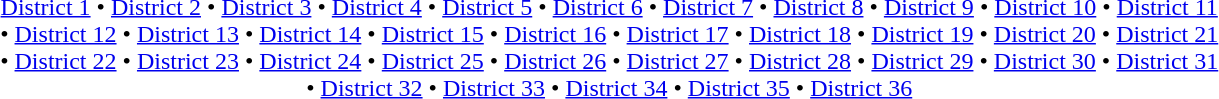<table id="toc" class="toc" summary="Contents" style="width:65%">
<tr>
<td align="center"><br><a href='#'>District 1</a> • <a href='#'>District 2</a> • <a href='#'>District 3</a> • <a href='#'>District 4</a> • <a href='#'>District 5</a> • <a href='#'>District 6</a> • <a href='#'>District 7</a> • <a href='#'>District 8</a> • <a href='#'>District 9</a> • <a href='#'>District 10</a> • <a href='#'>District 11</a> • <a href='#'>District 12</a> • <a href='#'>District 13</a> • <a href='#'>District 14</a> • <a href='#'>District 15</a> • <a href='#'>District 16</a> • <a href='#'>District 17</a> • <a href='#'>District 18</a> • <a href='#'>District 19</a> • <a href='#'>District 20</a> • <a href='#'>District 21</a> • <a href='#'>District 22</a> • <a href='#'>District 23</a> • <a href='#'>District 24</a> • <a href='#'>District 25</a> • <a href='#'>District 26</a> • <a href='#'>District 27</a> • <a href='#'>District 28</a> • <a href='#'>District 29</a> • <a href='#'>District 30</a> • <a href='#'>District 31</a> • <a href='#'>District 32</a> • <a href='#'>District 33</a> • <a href='#'>District 34</a> • <a href='#'>District 35</a> • <a href='#'>District 36</a>
</td>
</tr>
</table>
